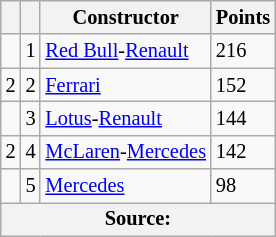<table class="wikitable" style="font-size: 85%;">
<tr>
<th></th>
<th></th>
<th>Constructor</th>
<th>Points</th>
</tr>
<tr>
<td align="left"></td>
<td align="center">1</td>
<td> <a href='#'>Red Bull</a>-<a href='#'>Renault</a></td>
<td align="left">216</td>
</tr>
<tr>
<td align="left"> 2</td>
<td align="center">2</td>
<td> <a href='#'>Ferrari</a></td>
<td align="left">152</td>
</tr>
<tr>
<td align="left"></td>
<td align="center">3</td>
<td> <a href='#'>Lotus</a>-<a href='#'>Renault</a></td>
<td align="left">144</td>
</tr>
<tr>
<td align="left"> 2</td>
<td align="center">4</td>
<td> <a href='#'>McLaren</a>-<a href='#'>Mercedes</a></td>
<td align="left">142</td>
</tr>
<tr>
<td align="left"></td>
<td align="center">5</td>
<td> <a href='#'>Mercedes</a></td>
<td align="left">98</td>
</tr>
<tr>
<th colspan=4>Source:</th>
</tr>
</table>
